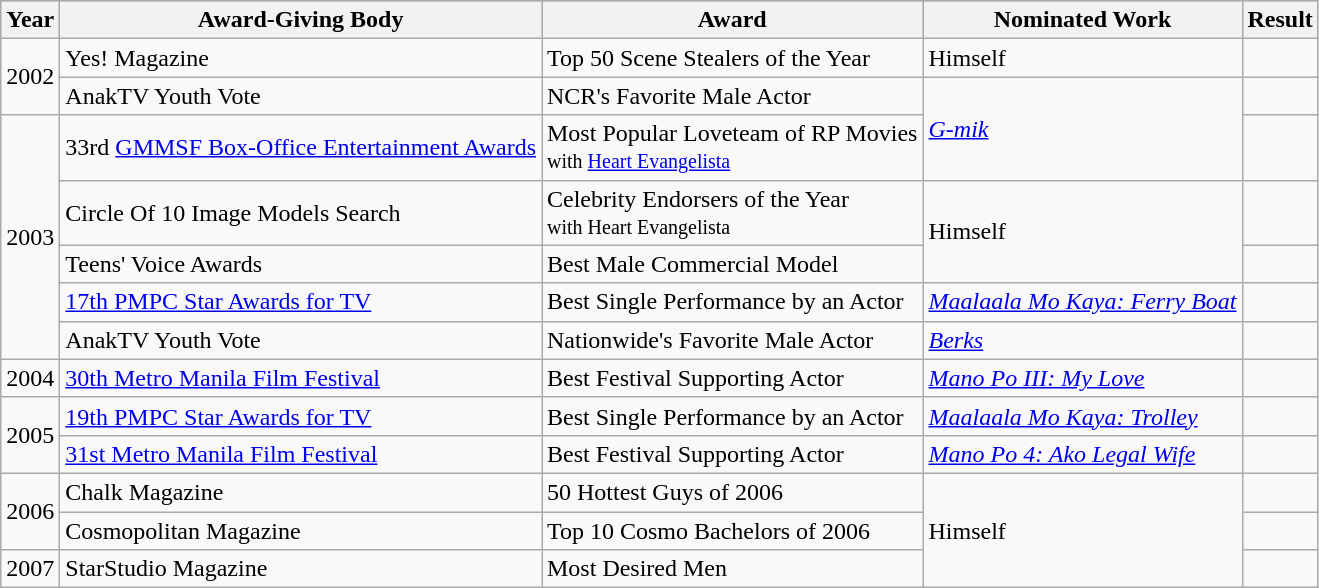<table class="wikitable">
<tr style="background:#ccc; text-align:center;">
<th>Year</th>
<th>Award-Giving Body</th>
<th>Award</th>
<th>Nominated Work</th>
<th>Result</th>
</tr>
<tr>
<td rowspan="2">2002</td>
<td>Yes! Magazine</td>
<td>Top 50 Scene Stealers of the Year</td>
<td>Himself</td>
<td></td>
</tr>
<tr>
<td>AnakTV Youth Vote</td>
<td>NCR's Favorite Male Actor</td>
<td rowspan=2><em><a href='#'>G-mik</a></em></td>
<td></td>
</tr>
<tr>
<td rowspan="5">2003</td>
<td>33rd <a href='#'>GMMSF Box-Office Entertainment Awards</a></td>
<td>Most Popular Loveteam of RP Movies<br><small>with <a href='#'>Heart Evangelista</a></small></td>
<td></td>
</tr>
<tr>
<td>Circle Of 10 Image Models Search</td>
<td>Celebrity Endorsers of the Year<br><small>with Heart Evangelista</small></td>
<td rowspan=2>Himself</td>
<td></td>
</tr>
<tr>
<td>Teens' Voice Awards</td>
<td>Best Male Commercial Model</td>
<td></td>
</tr>
<tr>
<td><a href='#'>17th PMPC Star Awards for TV</a></td>
<td>Best Single Performance by an Actor</td>
<td><em><a href='#'>Maalaala Mo Kaya: Ferry Boat</a></em></td>
<td></td>
</tr>
<tr>
<td>AnakTV Youth Vote</td>
<td>Nationwide's Favorite Male Actor</td>
<td><em><a href='#'>Berks</a></em></td>
<td></td>
</tr>
<tr>
<td>2004</td>
<td><a href='#'>30th Metro Manila Film Festival</a></td>
<td>Best Festival Supporting Actor</td>
<td><em><a href='#'>Mano Po III: My Love</a></em></td>
<td></td>
</tr>
<tr>
<td rowspan=2>2005</td>
<td><a href='#'>19th PMPC Star Awards for TV</a></td>
<td>Best Single Performance by an Actor</td>
<td><em><a href='#'>Maalaala Mo Kaya: Trolley</a></em></td>
<td></td>
</tr>
<tr>
<td><a href='#'>31st Metro Manila Film Festival</a></td>
<td>Best Festival Supporting Actor</td>
<td><em><a href='#'>Mano Po 4: Ako Legal Wife</a></em></td>
<td></td>
</tr>
<tr>
<td rowspan=2>2006</td>
<td>Chalk Magazine</td>
<td>50 Hottest Guys of 2006</td>
<td rowspan=3>Himself</td>
<td></td>
</tr>
<tr>
<td>Cosmopolitan Magazine</td>
<td>Top 10 Cosmo Bachelors of 2006</td>
<td></td>
</tr>
<tr>
<td>2007</td>
<td>StarStudio Magazine</td>
<td>Most Desired Men</td>
<td></td>
</tr>
</table>
